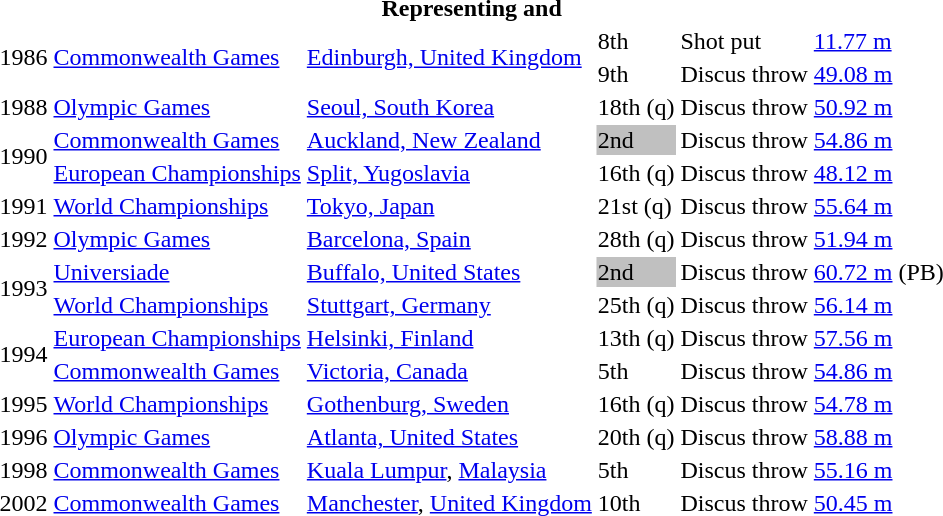<table>
<tr>
<th colspan="6">Representing  and </th>
</tr>
<tr>
<td rowspan=2>1986</td>
<td rowspan=2><a href='#'>Commonwealth Games</a></td>
<td rowspan=2><a href='#'>Edinburgh, United Kingdom</a></td>
<td>8th</td>
<td>Shot put</td>
<td><a href='#'>11.77 m</a></td>
</tr>
<tr>
<td>9th</td>
<td>Discus throw</td>
<td><a href='#'>49.08 m</a></td>
</tr>
<tr>
<td>1988</td>
<td><a href='#'>Olympic Games</a></td>
<td><a href='#'>Seoul, South Korea</a></td>
<td>18th (q)</td>
<td>Discus throw</td>
<td><a href='#'>50.92 m</a></td>
</tr>
<tr>
<td rowspan=2>1990</td>
<td><a href='#'>Commonwealth Games</a></td>
<td><a href='#'>Auckland, New Zealand</a></td>
<td bgcolor="silver">2nd</td>
<td>Discus throw</td>
<td><a href='#'>54.86 m</a></td>
</tr>
<tr>
<td><a href='#'>European Championships</a></td>
<td><a href='#'>Split, Yugoslavia</a></td>
<td>16th (q)</td>
<td>Discus throw</td>
<td><a href='#'>48.12 m</a></td>
</tr>
<tr>
<td>1991</td>
<td><a href='#'>World Championships</a></td>
<td><a href='#'>Tokyo, Japan</a></td>
<td>21st (q)</td>
<td>Discus throw</td>
<td><a href='#'>55.64 m</a></td>
</tr>
<tr>
<td>1992</td>
<td><a href='#'>Olympic Games</a></td>
<td><a href='#'>Barcelona, Spain</a></td>
<td>28th (q)</td>
<td>Discus throw</td>
<td><a href='#'>51.94 m</a></td>
</tr>
<tr>
<td rowspan=2>1993</td>
<td><a href='#'>Universiade</a></td>
<td><a href='#'>Buffalo, United States</a></td>
<td bgcolor="silver">2nd</td>
<td>Discus throw</td>
<td><a href='#'>60.72 m</a> (PB)</td>
</tr>
<tr>
<td><a href='#'>World Championships</a></td>
<td><a href='#'>Stuttgart, Germany</a></td>
<td>25th (q)</td>
<td>Discus throw</td>
<td><a href='#'>56.14 m</a></td>
</tr>
<tr>
<td rowspan=2>1994</td>
<td><a href='#'>European Championships</a></td>
<td><a href='#'>Helsinki, Finland</a></td>
<td>13th (q)</td>
<td>Discus throw</td>
<td><a href='#'>57.56 m</a></td>
</tr>
<tr>
<td><a href='#'>Commonwealth Games</a></td>
<td><a href='#'>Victoria, Canada</a></td>
<td>5th</td>
<td>Discus throw</td>
<td><a href='#'>54.86 m</a></td>
</tr>
<tr>
<td>1995</td>
<td><a href='#'>World Championships</a></td>
<td><a href='#'>Gothenburg, Sweden</a></td>
<td>16th (q)</td>
<td>Discus throw</td>
<td><a href='#'>54.78 m</a></td>
</tr>
<tr>
<td>1996</td>
<td><a href='#'>Olympic Games</a></td>
<td><a href='#'>Atlanta, United States</a></td>
<td>20th (q)</td>
<td>Discus throw</td>
<td><a href='#'>58.88 m</a></td>
</tr>
<tr>
<td>1998</td>
<td><a href='#'>Commonwealth Games</a></td>
<td><a href='#'>Kuala Lumpur</a>, <a href='#'>Malaysia</a></td>
<td>5th</td>
<td>Discus throw</td>
<td><a href='#'>55.16 m</a></td>
</tr>
<tr>
<td>2002</td>
<td><a href='#'>Commonwealth Games</a></td>
<td><a href='#'>Manchester</a>, <a href='#'>United Kingdom</a></td>
<td>10th</td>
<td>Discus throw</td>
<td><a href='#'>50.45 m</a></td>
</tr>
</table>
